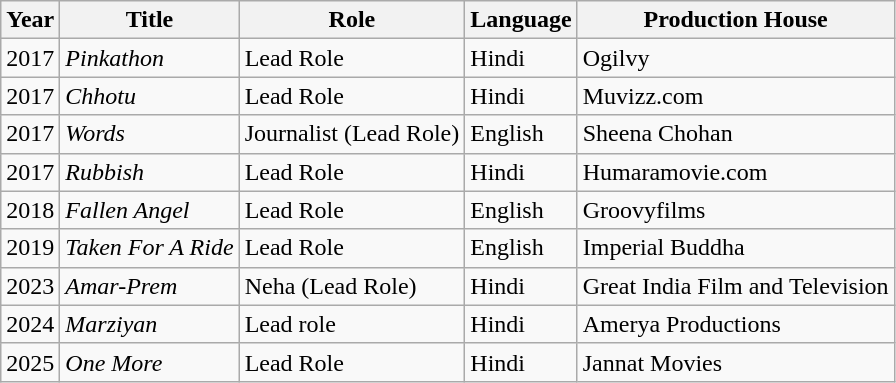<table class="wikitable">
<tr>
<th>Year</th>
<th>Title</th>
<th>Role</th>
<th>Language</th>
<th>Production House</th>
</tr>
<tr>
<td>2017</td>
<td><em>Pinkathon</em></td>
<td>Lead Role</td>
<td>Hindi</td>
<td>Ogilvy</td>
</tr>
<tr>
<td>2017</td>
<td><em>Chhotu</em></td>
<td>Lead Role</td>
<td>Hindi</td>
<td>Muvizz.com</td>
</tr>
<tr>
<td>2017</td>
<td><em>Words</em></td>
<td>Journalist (Lead Role)</td>
<td>English</td>
<td>Sheena Chohan</td>
</tr>
<tr>
<td>2017</td>
<td><em>Rubbish</em></td>
<td>Lead Role</td>
<td>Hindi</td>
<td>Humaramovie.com</td>
</tr>
<tr>
<td>2018</td>
<td><em>Fallen Angel</em></td>
<td>Lead Role</td>
<td>English</td>
<td>Groovyfilms</td>
</tr>
<tr>
<td>2019</td>
<td><em>Taken For A Ride</em></td>
<td>Lead Role</td>
<td>English</td>
<td>Imperial Buddha</td>
</tr>
<tr>
<td>2023</td>
<td><em>Amar-Prem</em></td>
<td>Neha (Lead Role)</td>
<td>Hindi</td>
<td>Great India Film and Television</td>
</tr>
<tr>
<td>2024</td>
<td><em>Marziyan</em></td>
<td>Lead role</td>
<td>Hindi</td>
<td>Amerya Productions</td>
</tr>
<tr>
<td>2025</td>
<td><em>One More</em></td>
<td>Lead Role</td>
<td>Hindi</td>
<td>Jannat Movies</td>
</tr>
</table>
